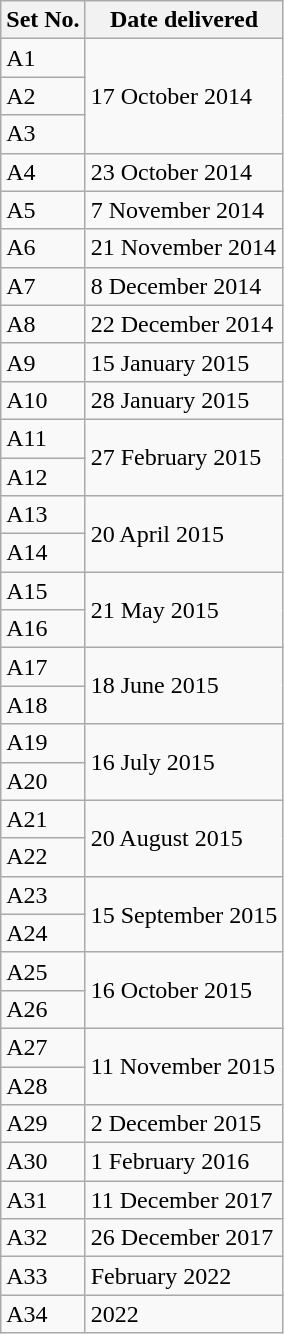<table class="wikitable">
<tr>
<th>Set No.</th>
<th>Date delivered</th>
</tr>
<tr>
<td>A1</td>
<td rowspan="3">17 October 2014</td>
</tr>
<tr>
<td>A2</td>
</tr>
<tr>
<td>A3</td>
</tr>
<tr>
<td>A4</td>
<td>23 October 2014</td>
</tr>
<tr>
<td>A5</td>
<td>7 November 2014</td>
</tr>
<tr>
<td>A6</td>
<td>21 November 2014</td>
</tr>
<tr>
<td>A7</td>
<td>8 December 2014</td>
</tr>
<tr>
<td>A8</td>
<td>22 December 2014</td>
</tr>
<tr>
<td>A9</td>
<td>15 January 2015</td>
</tr>
<tr>
<td>A10</td>
<td>28 January 2015</td>
</tr>
<tr>
<td>A11</td>
<td rowspan="2">27 February 2015</td>
</tr>
<tr>
<td>A12</td>
</tr>
<tr>
<td>A13</td>
<td rowspan="2">20 April 2015</td>
</tr>
<tr>
<td>A14</td>
</tr>
<tr>
<td>A15</td>
<td rowspan="2">21 May 2015</td>
</tr>
<tr>
<td>A16</td>
</tr>
<tr>
<td>A17</td>
<td rowspan="2">18 June 2015</td>
</tr>
<tr>
<td>A18</td>
</tr>
<tr>
<td>A19</td>
<td rowspan="2">16 July 2015</td>
</tr>
<tr>
<td>A20</td>
</tr>
<tr>
<td>A21</td>
<td rowspan="2">20 August 2015</td>
</tr>
<tr>
<td>A22</td>
</tr>
<tr>
<td>A23</td>
<td rowspan="2">15 September 2015</td>
</tr>
<tr>
<td>A24</td>
</tr>
<tr>
<td>A25</td>
<td rowspan="2">16 October 2015</td>
</tr>
<tr>
<td>A26</td>
</tr>
<tr>
<td>A27</td>
<td rowspan="2">11 November 2015</td>
</tr>
<tr>
<td>A28</td>
</tr>
<tr>
<td>A29</td>
<td>2 December 2015</td>
</tr>
<tr>
<td>A30</td>
<td>1 February 2016</td>
</tr>
<tr>
<td>A31</td>
<td>11 December 2017</td>
</tr>
<tr>
<td>A32</td>
<td>26 December 2017</td>
</tr>
<tr>
<td>A33</td>
<td>February 2022</td>
</tr>
<tr>
<td>A34</td>
<td>2022</td>
</tr>
</table>
